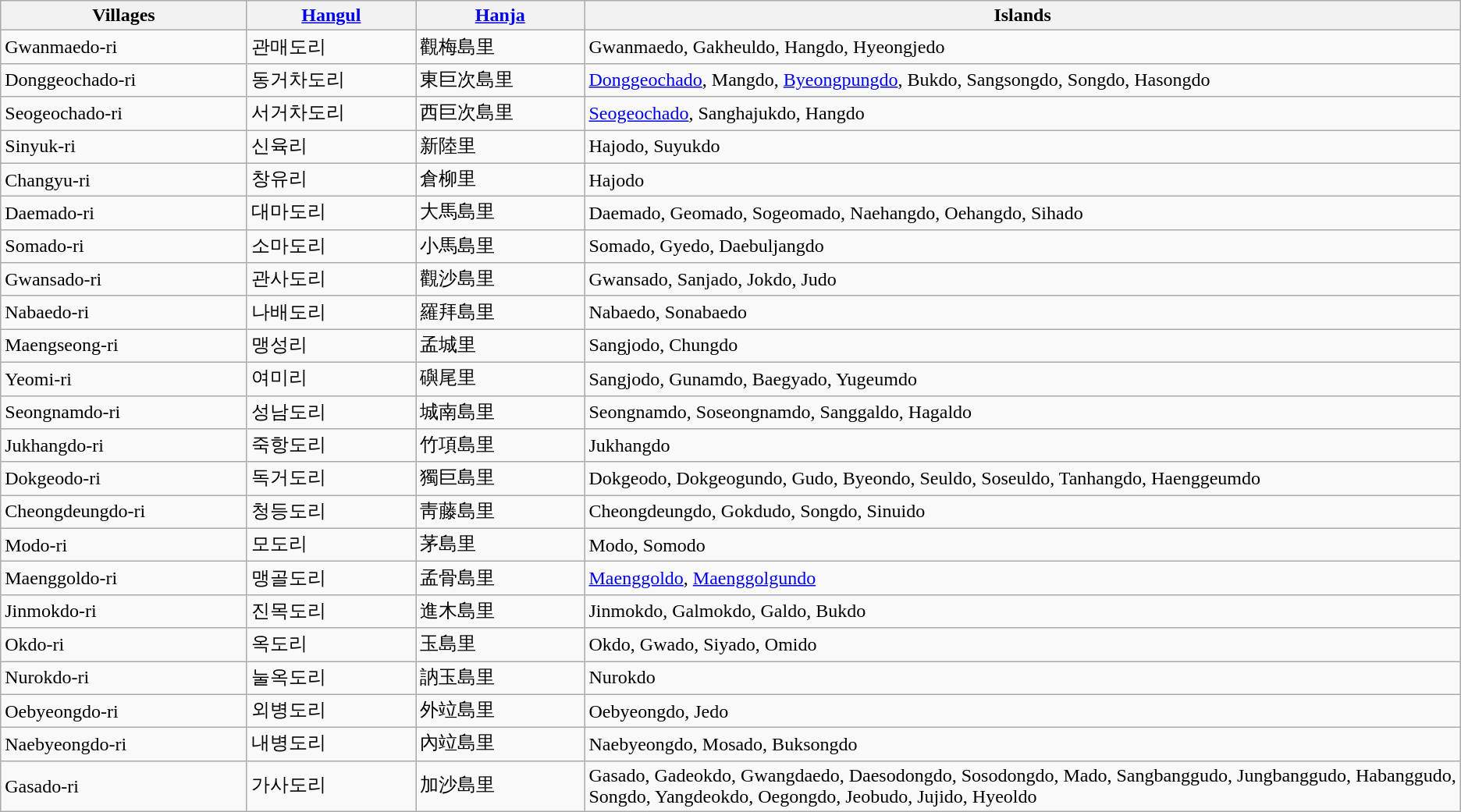<table class="wikitable">
<tr>
<th>Villages</th>
<th><a href='#'>Hangul</a></th>
<th><a href='#'>Hanja</a></th>
<th width=60%>Islands</th>
</tr>
<tr>
<td>Gwanmaedo-ri</td>
<td>관매도리</td>
<td>觀梅島里</td>
<td>Gwanmaedo, Gakheuldo, Hangdo, Hyeongjedo</td>
</tr>
<tr>
<td>Donggeochado-ri</td>
<td>동거차도리</td>
<td>東巨次島里</td>
<td><a href='#'>Donggeochado</a>, Mangdo, <a href='#'>Byeongpungdo</a>, Bukdo, Sangsongdo, Songdo, Hasongdo</td>
</tr>
<tr>
<td>Seogeochado-ri</td>
<td>서거차도리</td>
<td>西巨次島里</td>
<td><a href='#'>Seogeochado</a>, Sanghajukdo, Hangdo</td>
</tr>
<tr>
<td>Sinyuk-ri</td>
<td>신육리</td>
<td>新陸里</td>
<td>Hajodo, Suyukdo</td>
</tr>
<tr>
<td>Changyu-ri</td>
<td>창유리</td>
<td>倉柳里</td>
<td>Hajodo</td>
</tr>
<tr>
<td>Daemado-ri</td>
<td>대마도리</td>
<td>大馬島里</td>
<td>Daemado, Geomado, Sogeomado, Naehangdo, Oehangdo, Sihado</td>
</tr>
<tr>
<td>Somado-ri</td>
<td>소마도리</td>
<td>小馬島里</td>
<td>Somado, Gyedo, Daebuljangdo</td>
</tr>
<tr>
<td>Gwansado-ri</td>
<td>관사도리</td>
<td>觀沙島里</td>
<td>Gwansado, Sanjado, Jokdo, Judo</td>
</tr>
<tr>
<td>Nabaedo-ri</td>
<td>나배도리</td>
<td>羅拜島里</td>
<td>Nabaedo, Sonabaedo</td>
</tr>
<tr>
<td>Maengseong-ri</td>
<td>맹성리</td>
<td>孟城里</td>
<td>Sangjodo, Chungdo</td>
</tr>
<tr>
<td>Yeomi-ri</td>
<td>여미리</td>
<td>礖尾里</td>
<td>Sangjodo, Gunamdo, Baegyado, Yugeumdo</td>
</tr>
<tr>
<td>Seongnamdo-ri</td>
<td>성남도리</td>
<td>城南島里</td>
<td>Seongnamdo, Soseongnamdo, Sanggaldo, Hagaldo</td>
</tr>
<tr>
<td>Jukhangdo-ri</td>
<td>죽항도리</td>
<td>竹項島里</td>
<td>Jukhangdo</td>
</tr>
<tr>
<td>Dokgeodo-ri</td>
<td>독거도리</td>
<td>獨巨島里</td>
<td>Dokgeodo, Dokgeogundo, Gudo, Byeondo, Seuldo, Soseuldo, Tanhangdo, Haenggeumdo</td>
</tr>
<tr>
<td>Cheongdeungdo-ri</td>
<td>청등도리</td>
<td>靑藤島里</td>
<td>Cheongdeungdo, Gokdudo, Songdo, Sinuido</td>
</tr>
<tr>
<td>Modo-ri</td>
<td>모도리</td>
<td>茅島里</td>
<td>Modo, Somodo</td>
</tr>
<tr>
<td>Maenggoldo-ri</td>
<td>맹골도리</td>
<td>孟骨島里</td>
<td><a href='#'>Maenggoldo</a>, <a href='#'>Maenggolgundo</a></td>
</tr>
<tr>
<td>Jinmokdo-ri</td>
<td>진목도리</td>
<td>進木島里</td>
<td>Jinmokdo, Galmokdo, Galdo, Bukdo</td>
</tr>
<tr>
<td>Okdo-ri</td>
<td>옥도리</td>
<td>玉島里</td>
<td>Okdo, Gwado, Siyado, Omido</td>
</tr>
<tr>
<td>Nurokdo-ri</td>
<td>눌옥도리</td>
<td>訥玉島里</td>
<td>Nurokdo</td>
</tr>
<tr>
<td>Oebyeongdo-ri</td>
<td>외병도리</td>
<td>外竝島里</td>
<td>Oebyeongdo, Jedo</td>
</tr>
<tr>
<td>Naebyeongdo-ri</td>
<td>내병도리</td>
<td>內竝島里</td>
<td>Naebyeongdo, Mosado, Buksongdo</td>
</tr>
<tr>
<td>Gasado-ri</td>
<td>가사도리</td>
<td>加沙島里</td>
<td>Gasado, Gadeokdo, Gwangdaedo, Daesodongdo, Sosodongdo, Mado, Sangbanggudo, Jungbanggudo, Habanggudo, Songdo, Yangdeokdo, Oegongdo, Jeobudo, Jujido, Hyeoldo</td>
</tr>
</table>
